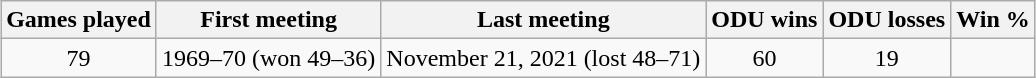<table class="wikitable" style="margin:1em auto;">
<tr>
<th>Games played</th>
<th>First meeting</th>
<th>Last meeting</th>
<th>ODU wins</th>
<th>ODU losses</th>
<th>Win %</th>
</tr>
<tr style="text-align:center;">
<td>79</td>
<td>1969–70 (won 49–36)</td>
<td>November 21, 2021 (lost 48–71)</td>
<td>60</td>
<td>19</td>
<td></td>
</tr>
</table>
